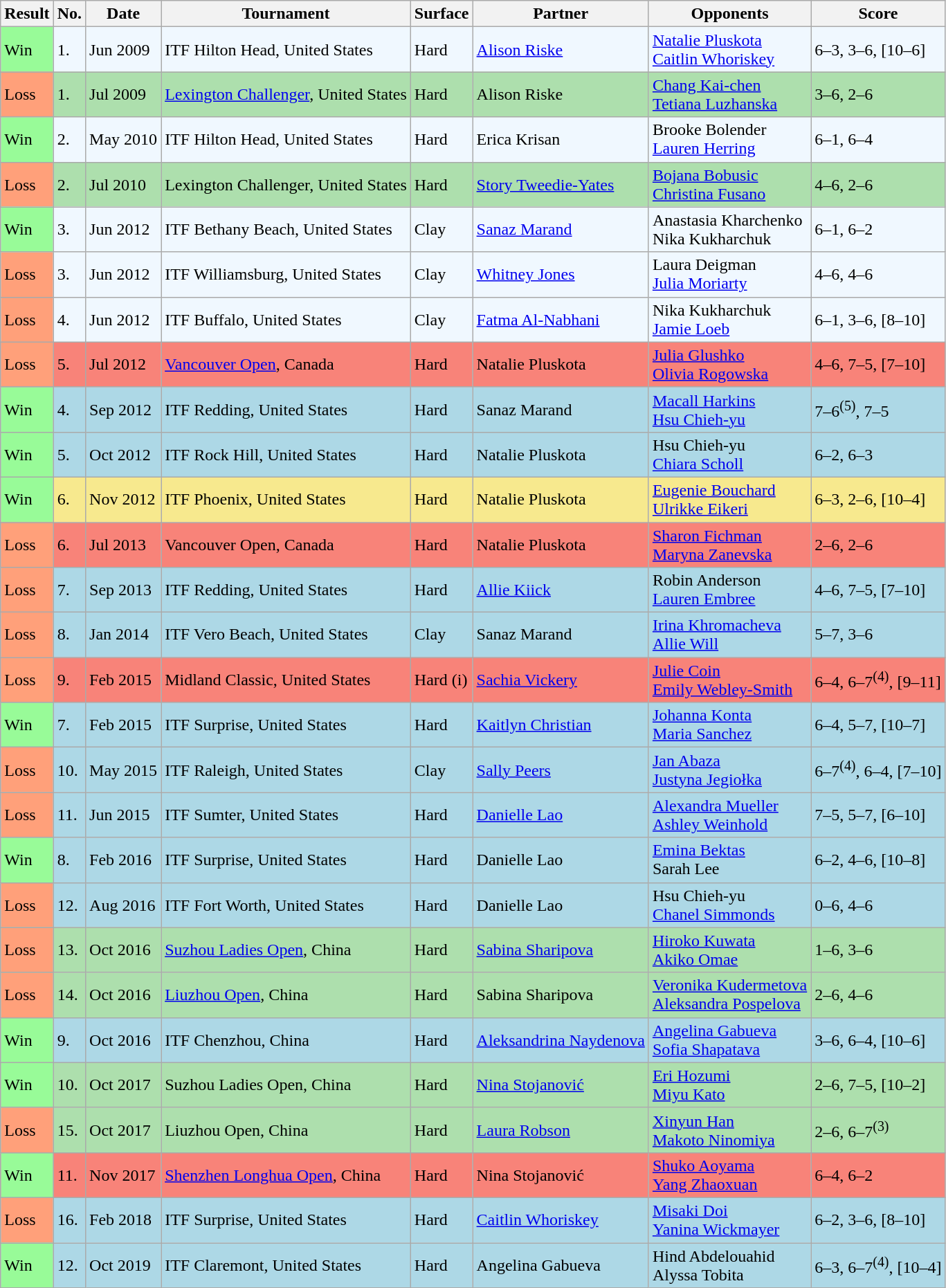<table class="sortable wikitable">
<tr>
<th>Result</th>
<th>No.</th>
<th>Date</th>
<th>Tournament</th>
<th>Surface</th>
<th>Partner</th>
<th>Opponents</th>
<th class="unsortable">Score</th>
</tr>
<tr style="background:#f0f8ff;">
<td style="background:#98fb98;">Win</td>
<td>1.</td>
<td>Jun 2009</td>
<td>ITF Hilton Head, United States</td>
<td>Hard</td>
<td> <a href='#'>Alison Riske</a></td>
<td> <a href='#'>Natalie Pluskota</a> <br>  <a href='#'>Caitlin Whoriskey</a></td>
<td>6–3, 3–6, [10–6]</td>
</tr>
<tr style="background:#addfad;">
<td style="background:#ffa07a;">Loss</td>
<td>1.</td>
<td>Jul 2009</td>
<td><a href='#'>Lexington Challenger</a>, United States</td>
<td>Hard</td>
<td> Alison Riske</td>
<td> <a href='#'>Chang Kai-chen</a> <br>  <a href='#'>Tetiana Luzhanska</a></td>
<td>3–6, 2–6</td>
</tr>
<tr style="background:#f0f8ff;">
<td style="background:#98fb98;">Win</td>
<td>2.</td>
<td>May 2010</td>
<td>ITF Hilton Head, United States</td>
<td>Hard</td>
<td> Erica Krisan</td>
<td> Brooke Bolender <br>  <a href='#'>Lauren Herring</a></td>
<td>6–1, 6–4</td>
</tr>
<tr style="background:#addfad;">
<td style="background:#ffa07a;">Loss</td>
<td>2.</td>
<td>Jul 2010</td>
<td>Lexington Challenger, United States</td>
<td>Hard</td>
<td> <a href='#'>Story Tweedie-Yates</a></td>
<td> <a href='#'>Bojana Bobusic</a> <br>  <a href='#'>Christina Fusano</a></td>
<td>4–6, 2–6</td>
</tr>
<tr style="background:#f0f8ff;">
<td style="background:#98fb98;">Win</td>
<td>3.</td>
<td>Jun 2012</td>
<td>ITF Bethany Beach, United States</td>
<td>Clay</td>
<td> <a href='#'>Sanaz Marand</a></td>
<td> Anastasia Kharchenko <br>  Nika Kukharchuk</td>
<td>6–1, 6–2</td>
</tr>
<tr style="background:#f0f8ff;">
<td style="background:#ffa07a;">Loss</td>
<td>3.</td>
<td>Jun 2012</td>
<td>ITF Williamsburg, United States</td>
<td>Clay</td>
<td> <a href='#'>Whitney Jones</a></td>
<td> Laura Deigman <br>  <a href='#'>Julia Moriarty</a></td>
<td>4–6, 4–6</td>
</tr>
<tr style="background:#f0f8ff;">
<td style="background:#ffa07a;">Loss</td>
<td>4.</td>
<td>Jun 2012</td>
<td>ITF Buffalo, United States</td>
<td>Clay</td>
<td> <a href='#'>Fatma Al-Nabhani</a></td>
<td> Nika Kukharchuk <br>  <a href='#'>Jamie Loeb</a></td>
<td>6–1, 3–6, [8–10]</td>
</tr>
<tr style="background:#f88379;">
<td style="background:#ffa07a;">Loss</td>
<td>5.</td>
<td>Jul 2012</td>
<td><a href='#'>Vancouver Open</a>, Canada</td>
<td>Hard</td>
<td> Natalie Pluskota</td>
<td> <a href='#'>Julia Glushko</a> <br>  <a href='#'>Olivia Rogowska</a></td>
<td>4–6, 7–5, [7–10]</td>
</tr>
<tr style="background:lightblue;">
<td style="background:#98fb98;">Win</td>
<td>4.</td>
<td>Sep 2012</td>
<td>ITF Redding, United States</td>
<td>Hard</td>
<td> Sanaz Marand</td>
<td> <a href='#'>Macall Harkins</a> <br>  <a href='#'>Hsu Chieh-yu</a></td>
<td>7–6<sup>(5)</sup>, 7–5</td>
</tr>
<tr style="background:lightblue;">
<td style="background:#98fb98;">Win</td>
<td>5.</td>
<td>Oct 2012</td>
<td>ITF Rock Hill, United States</td>
<td>Hard</td>
<td> Natalie Pluskota</td>
<td> Hsu Chieh-yu <br>  <a href='#'>Chiara Scholl</a></td>
<td>6–2, 6–3</td>
</tr>
<tr style="background:#f7e98e;">
<td style="background:#98fb98;">Win</td>
<td>6.</td>
<td>Nov 2012</td>
<td>ITF Phoenix, United States</td>
<td>Hard</td>
<td> Natalie Pluskota</td>
<td> <a href='#'>Eugenie Bouchard</a> <br>  <a href='#'>Ulrikke Eikeri</a></td>
<td>6–3, 2–6, [10–4]</td>
</tr>
<tr style="background:#f88379;">
<td style="background:#ffa07a;">Loss</td>
<td>6.</td>
<td>Jul 2013</td>
<td>Vancouver Open, Canada</td>
<td>Hard</td>
<td> Natalie Pluskota</td>
<td> <a href='#'>Sharon Fichman</a> <br>  <a href='#'>Maryna Zanevska</a></td>
<td>2–6, 2–6</td>
</tr>
<tr style="background:lightblue;">
<td style="background:#ffa07a;">Loss</td>
<td>7.</td>
<td>Sep 2013</td>
<td>ITF Redding, United States</td>
<td>Hard</td>
<td> <a href='#'>Allie Kiick</a></td>
<td> Robin Anderson <br>  <a href='#'>Lauren Embree</a></td>
<td>4–6, 7–5, [7–10]</td>
</tr>
<tr style="background:lightblue;">
<td style="background:#ffa07a;">Loss</td>
<td>8.</td>
<td>Jan 2014</td>
<td>ITF Vero Beach, United States</td>
<td>Clay</td>
<td> Sanaz Marand</td>
<td> <a href='#'>Irina Khromacheva</a> <br>  <a href='#'>Allie Will</a></td>
<td>5–7, 3–6</td>
</tr>
<tr style="background:#f88379;">
<td style="background:#ffa07a;">Loss</td>
<td>9.</td>
<td>Feb 2015</td>
<td>Midland Classic, United States</td>
<td>Hard (i)</td>
<td> <a href='#'>Sachia Vickery</a></td>
<td> <a href='#'>Julie Coin</a> <br>  <a href='#'>Emily Webley-Smith</a></td>
<td>6–4, 6–7<sup>(4)</sup>, [9–11]</td>
</tr>
<tr style="background:lightblue;">
<td style="background:#98fb98;">Win</td>
<td>7.</td>
<td>Feb 2015</td>
<td>ITF Surprise, United States</td>
<td>Hard</td>
<td> <a href='#'>Kaitlyn Christian</a></td>
<td> <a href='#'>Johanna Konta</a> <br>  <a href='#'>Maria Sanchez</a></td>
<td>6–4, 5–7, [10–7]</td>
</tr>
<tr style="background:lightblue;">
<td style="background:#ffa07a;">Loss</td>
<td>10.</td>
<td>May 2015</td>
<td>ITF Raleigh, United States</td>
<td>Clay</td>
<td> <a href='#'>Sally Peers</a></td>
<td> <a href='#'>Jan Abaza</a> <br>  <a href='#'>Justyna Jegiołka</a></td>
<td>6–7<sup>(4)</sup>, 6–4, [7–10]</td>
</tr>
<tr style="background:lightblue;">
<td style="background:#ffa07a;">Loss</td>
<td>11.</td>
<td>Jun 2015</td>
<td>ITF Sumter, United States</td>
<td>Hard</td>
<td> <a href='#'>Danielle Lao</a></td>
<td> <a href='#'>Alexandra Mueller</a> <br>  <a href='#'>Ashley Weinhold</a></td>
<td>7–5, 5–7, [6–10]</td>
</tr>
<tr style="background:lightblue;">
<td style="background:#98fb98;">Win</td>
<td>8.</td>
<td>Feb 2016</td>
<td>ITF Surprise, United States</td>
<td>Hard</td>
<td> Danielle Lao</td>
<td> <a href='#'>Emina Bektas</a> <br>  Sarah Lee</td>
<td>6–2, 4–6, [10–8]</td>
</tr>
<tr style="background:lightblue;">
<td style="background:#ffa07a;">Loss</td>
<td>12.</td>
<td>Aug 2016</td>
<td>ITF Fort Worth, United States</td>
<td>Hard</td>
<td> Danielle Lao</td>
<td> Hsu Chieh-yu <br>  <a href='#'>Chanel Simmonds</a></td>
<td>0–6, 4–6</td>
</tr>
<tr style="background:#addfad;">
<td style="background:#ffa07a;">Loss</td>
<td>13.</td>
<td>Oct 2016</td>
<td><a href='#'>Suzhou Ladies Open</a>, China</td>
<td>Hard</td>
<td> <a href='#'>Sabina Sharipova</a></td>
<td> <a href='#'>Hiroko Kuwata</a> <br>  <a href='#'>Akiko Omae</a></td>
<td>1–6, 3–6</td>
</tr>
<tr style="background:#addfad;">
<td style="background:#ffa07a;">Loss</td>
<td>14.</td>
<td>Oct 2016</td>
<td><a href='#'>Liuzhou Open</a>, China</td>
<td>Hard</td>
<td> Sabina Sharipova</td>
<td> <a href='#'>Veronika Kudermetova</a> <br>  <a href='#'>Aleksandra Pospelova</a></td>
<td>2–6, 4–6</td>
</tr>
<tr style="background:lightblue;">
<td style="background:#98fb98;">Win</td>
<td>9.</td>
<td>Oct 2016</td>
<td>ITF Chenzhou, China</td>
<td>Hard</td>
<td> <a href='#'>Aleksandrina Naydenova</a></td>
<td> <a href='#'>Angelina Gabueva</a> <br>  <a href='#'>Sofia Shapatava</a></td>
<td>3–6, 6–4, [10–6]</td>
</tr>
<tr style="background:#addfad;">
<td style="background:#98fb98;">Win</td>
<td>10.</td>
<td>Oct 2017</td>
<td>Suzhou Ladies Open, China</td>
<td>Hard</td>
<td> <a href='#'>Nina Stojanović</a></td>
<td> <a href='#'>Eri Hozumi</a> <br>  <a href='#'>Miyu Kato</a></td>
<td>2–6, 7–5, [10–2]</td>
</tr>
<tr style="background:#addfad;">
<td style="background:#ffa07a;">Loss</td>
<td>15.</td>
<td>Oct 2017</td>
<td>Liuzhou Open, China</td>
<td>Hard</td>
<td> <a href='#'>Laura Robson</a></td>
<td> <a href='#'>Xinyun Han</a> <br>  <a href='#'>Makoto Ninomiya</a></td>
<td>2–6, 6–7<sup>(3)</sup></td>
</tr>
<tr style="background:#f88379;">
<td style="background:#98fb98;">Win</td>
<td>11.</td>
<td>Nov 2017</td>
<td><a href='#'>Shenzhen Longhua Open</a>, China</td>
<td>Hard</td>
<td> Nina Stojanović</td>
<td> <a href='#'>Shuko Aoyama</a> <br>  <a href='#'>Yang Zhaoxuan</a></td>
<td>6–4, 6–2</td>
</tr>
<tr style="background:lightblue;">
<td style="background:#ffa07a;">Loss</td>
<td>16.</td>
<td>Feb 2018</td>
<td>ITF Surprise, United States</td>
<td>Hard</td>
<td> <a href='#'>Caitlin Whoriskey</a></td>
<td> <a href='#'>Misaki Doi</a> <br>  <a href='#'>Yanina Wickmayer</a></td>
<td>6–2, 3–6, [8–10]</td>
</tr>
<tr style="background:lightblue;">
<td style="background:#98fb98;">Win</td>
<td>12.</td>
<td>Oct 2019</td>
<td>ITF Claremont, United States</td>
<td>Hard</td>
<td> Angelina Gabueva</td>
<td> Hind Abdelouahid <br>  Alyssa Tobita</td>
<td>6–3, 6–7<sup>(4)</sup>, [10–4]</td>
</tr>
</table>
